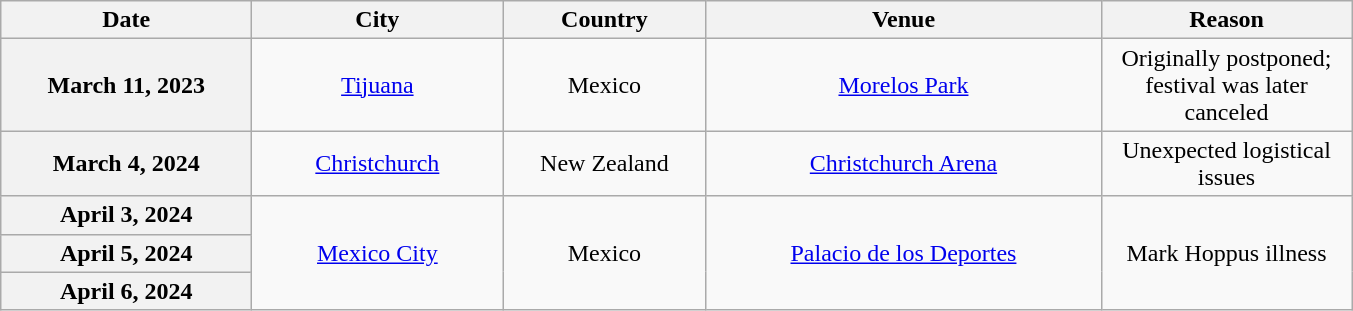<table class="wikitable plainrowheaders" style="text-align:center;">
<tr>
<th scope="col" style="width:10em;">Date</th>
<th scope="col" style="width:10em;">City</th>
<th scope="col" style="width:8em;">Country</th>
<th scope="col" style="width:16em;">Venue</th>
<th scope="col" style="width:10em;">Reason</th>
</tr>
<tr>
<th scope="row">March 11, 2023</th>
<td><a href='#'>Tijuana</a></td>
<td>Mexico</td>
<td><a href='#'>Morelos Park</a></td>
<td>Originally postponed; festival was later canceled</td>
</tr>
<tr>
<th scope="row">March 4, 2024</th>
<td><a href='#'>Christchurch</a></td>
<td>New Zealand</td>
<td><a href='#'>Christchurch Arena</a></td>
<td>Unexpected logistical issues</td>
</tr>
<tr>
<th scope="row">April 3, 2024</th>
<td rowspan="3"><a href='#'>Mexico City</a></td>
<td rowspan="3">Mexico</td>
<td rowspan="3"><a href='#'>Palacio de los Deportes</a></td>
<td rowspan="3">Mark Hoppus illness</td>
</tr>
<tr>
<th scope="row">April 5, 2024</th>
</tr>
<tr>
<th scope="row">April 6, 2024</th>
</tr>
</table>
